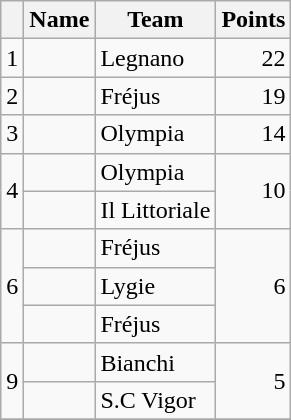<table class="wikitable">
<tr>
<th></th>
<th>Name</th>
<th>Team</th>
<th>Points</th>
</tr>
<tr>
<td style="text-align:center">1</td>
<td></td>
<td>Legnano</td>
<td align="right">22</td>
</tr>
<tr>
<td style="text-align:center">2</td>
<td> </td>
<td>Fréjus</td>
<td align="right">19</td>
</tr>
<tr>
<td style="text-align:center">3</td>
<td></td>
<td>Olympia</td>
<td align="right">14</td>
</tr>
<tr>
<td style="text-align:center" rowspan="2">4</td>
<td></td>
<td>Olympia</td>
<td align="right" rowspan="2">10</td>
</tr>
<tr>
<td></td>
<td>Il Littoriale</td>
</tr>
<tr>
<td style="text-align:center;" rowspan="3">6</td>
<td></td>
<td>Fréjus</td>
<td align="right" rowspan="3">6</td>
</tr>
<tr>
<td></td>
<td>Lygie</td>
</tr>
<tr>
<td></td>
<td>Fréjus</td>
</tr>
<tr>
<td style="text-align:center" rowspan="2">9</td>
<td></td>
<td>Bianchi</td>
<td align="right" rowspan="2">5</td>
</tr>
<tr>
<td></td>
<td>S.C Vigor</td>
</tr>
<tr>
</tr>
</table>
